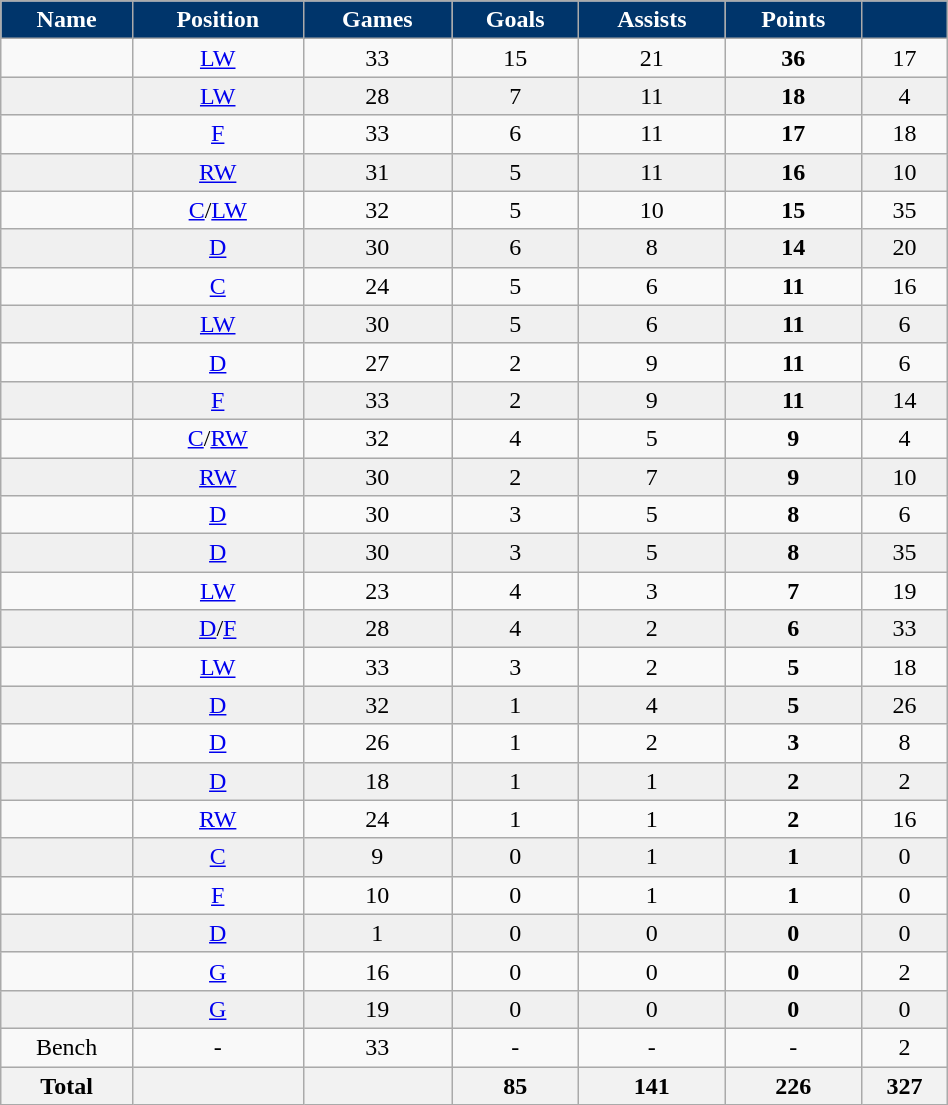<table class="wikitable sortable" width ="50%">
<tr align="center">
<th style="color:white; background:#00356B">Name</th>
<th style="color:white; background:#00356B">Position</th>
<th style="color:white; background:#00356B">Games</th>
<th style="color:white; background:#00356B">Goals</th>
<th style="color:white; background:#00356B">Assists</th>
<th style="color:white; background:#00356B">Points</th>
<th style="color:white; background:#00356B"><a href='#'></a></th>
</tr>
<tr align="center" bgcolor="">
<td></td>
<td><a href='#'>LW</a></td>
<td>33</td>
<td>15</td>
<td>21</td>
<td><strong>36</strong></td>
<td>17</td>
</tr>
<tr align="center" bgcolor="f0f0f0">
<td></td>
<td><a href='#'>LW</a></td>
<td>28</td>
<td>7</td>
<td>11</td>
<td><strong>18</strong></td>
<td>4</td>
</tr>
<tr align="center" bgcolor="">
<td></td>
<td><a href='#'>F</a></td>
<td>33</td>
<td>6</td>
<td>11</td>
<td><strong>17</strong></td>
<td>18</td>
</tr>
<tr align="center" bgcolor="f0f0f0">
<td></td>
<td><a href='#'>RW</a></td>
<td>31</td>
<td>5</td>
<td>11</td>
<td><strong>16</strong></td>
<td>10</td>
</tr>
<tr align="center" bgcolor="">
<td></td>
<td><a href='#'>C</a>/<a href='#'>LW</a></td>
<td>32</td>
<td>5</td>
<td>10</td>
<td><strong>15</strong></td>
<td>35</td>
</tr>
<tr align="center" bgcolor="f0f0f0">
<td></td>
<td><a href='#'>D</a></td>
<td>30</td>
<td>6</td>
<td>8</td>
<td><strong>14</strong></td>
<td>20</td>
</tr>
<tr align="center" bgcolor="">
<td></td>
<td><a href='#'>C</a></td>
<td>24</td>
<td>5</td>
<td>6</td>
<td><strong>11</strong></td>
<td>16</td>
</tr>
<tr align="center" bgcolor="f0f0f0">
<td></td>
<td><a href='#'>LW</a></td>
<td>30</td>
<td>5</td>
<td>6</td>
<td><strong>11</strong></td>
<td>6</td>
</tr>
<tr align="center" bgcolor="">
<td></td>
<td><a href='#'>D</a></td>
<td>27</td>
<td>2</td>
<td>9</td>
<td><strong>11</strong></td>
<td>6</td>
</tr>
<tr align="center" bgcolor="f0f0f0">
<td></td>
<td><a href='#'>F</a></td>
<td>33</td>
<td>2</td>
<td>9</td>
<td><strong>11</strong></td>
<td>14</td>
</tr>
<tr align="center" bgcolor="">
<td></td>
<td><a href='#'>C</a>/<a href='#'>RW</a></td>
<td>32</td>
<td>4</td>
<td>5</td>
<td><strong>9</strong></td>
<td>4</td>
</tr>
<tr align="center" bgcolor="f0f0f0">
<td></td>
<td><a href='#'>RW</a></td>
<td>30</td>
<td>2</td>
<td>7</td>
<td><strong>9</strong></td>
<td>10</td>
</tr>
<tr align="center" bgcolor="">
<td></td>
<td><a href='#'>D</a></td>
<td>30</td>
<td>3</td>
<td>5</td>
<td><strong>8</strong></td>
<td>6</td>
</tr>
<tr align="center" bgcolor="f0f0f0">
<td></td>
<td><a href='#'>D</a></td>
<td>30</td>
<td>3</td>
<td>5</td>
<td><strong>8</strong></td>
<td>35</td>
</tr>
<tr align="center" bgcolor="">
<td></td>
<td><a href='#'>LW</a></td>
<td>23</td>
<td>4</td>
<td>3</td>
<td><strong>7</strong></td>
<td>19</td>
</tr>
<tr align="center" bgcolor="f0f0f0">
<td></td>
<td><a href='#'>D</a>/<a href='#'>F</a></td>
<td>28</td>
<td>4</td>
<td>2</td>
<td><strong>6</strong></td>
<td>33</td>
</tr>
<tr align="center" bgcolor="">
<td></td>
<td><a href='#'>LW</a></td>
<td>33</td>
<td>3</td>
<td>2</td>
<td><strong>5</strong></td>
<td>18</td>
</tr>
<tr align="center" bgcolor="f0f0f0">
<td></td>
<td><a href='#'>D</a></td>
<td>32</td>
<td>1</td>
<td>4</td>
<td><strong>5</strong></td>
<td>26</td>
</tr>
<tr align="center" bgcolor="">
<td></td>
<td><a href='#'>D</a></td>
<td>26</td>
<td>1</td>
<td>2</td>
<td><strong>3</strong></td>
<td>8</td>
</tr>
<tr align="center" bgcolor="f0f0f0">
<td></td>
<td><a href='#'>D</a></td>
<td>18</td>
<td>1</td>
<td>1</td>
<td><strong>2</strong></td>
<td>2</td>
</tr>
<tr align="center" bgcolor="">
<td></td>
<td><a href='#'>RW</a></td>
<td>24</td>
<td>1</td>
<td>1</td>
<td><strong>2</strong></td>
<td>16</td>
</tr>
<tr align="center" bgcolor="f0f0f0">
<td></td>
<td><a href='#'>C</a></td>
<td>9</td>
<td>0</td>
<td>1</td>
<td><strong>1</strong></td>
<td>0</td>
</tr>
<tr align="center" bgcolor="">
<td></td>
<td><a href='#'>F</a></td>
<td>10</td>
<td>0</td>
<td>1</td>
<td><strong>1</strong></td>
<td>0</td>
</tr>
<tr align="center" bgcolor="f0f0f0">
<td></td>
<td><a href='#'>D</a></td>
<td>1</td>
<td>0</td>
<td>0</td>
<td><strong>0</strong></td>
<td>0</td>
</tr>
<tr align="center" bgcolor="">
<td></td>
<td><a href='#'>G</a></td>
<td>16</td>
<td>0</td>
<td>0</td>
<td><strong>0</strong></td>
<td>2</td>
</tr>
<tr align="center" bgcolor="f0f0f0">
<td></td>
<td><a href='#'>G</a></td>
<td>19</td>
<td>0</td>
<td>0</td>
<td><strong>0</strong></td>
<td>0</td>
</tr>
<tr align="center" bgcolor="">
<td>Bench</td>
<td>-</td>
<td>33</td>
<td>-</td>
<td>-</td>
<td>-</td>
<td>2</td>
</tr>
<tr>
<th>Total</th>
<th></th>
<th></th>
<th>85</th>
<th>141</th>
<th>226</th>
<th>327</th>
</tr>
</table>
